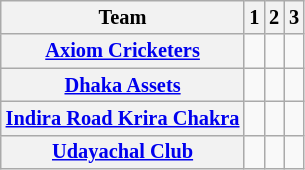<table class="wikitable" style="font-size:85%; text-align:center;">
<tr>
<th>Team</th>
<th>1</th>
<th>2</th>
<th>3</th>
</tr>
<tr>
<th align="left"><strong><a href='#'>Axiom Cricketers</a></strong></th>
<td></td>
<td></td>
<td></td>
</tr>
<tr>
<th align="left"><strong><a href='#'>Dhaka Assets</a></strong></th>
<td></td>
<td></td>
<td></td>
</tr>
<tr>
<th align="left"><strong><a href='#'>Indira Road Krira Chakra</a></strong></th>
<td></td>
<td></td>
<td></td>
</tr>
<tr>
<th align="left"><strong><a href='#'>Udayachal Club</a></strong></th>
<td></td>
<td></td>
<td></td>
</tr>
</table>
